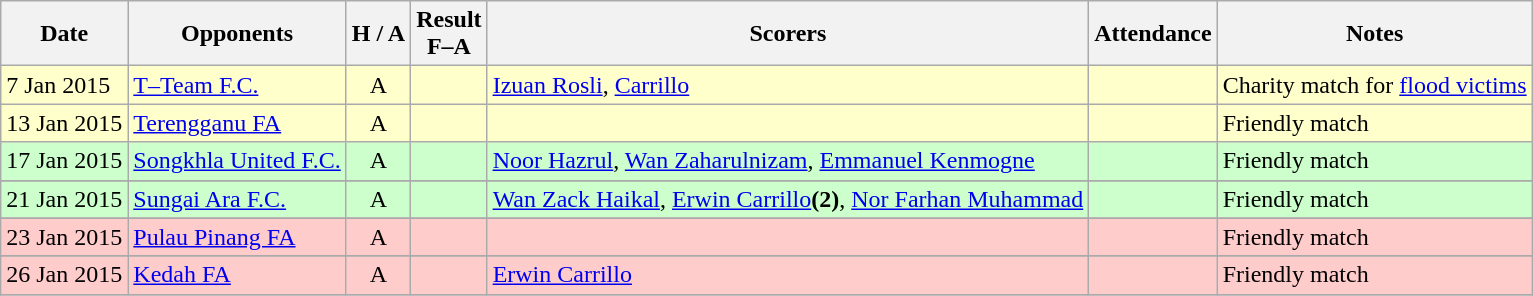<table class="wikitable" style="text-align:center">
<tr>
<th>Date</th>
<th>Opponents</th>
<th>H / A</th>
<th>Result<br>F–A</th>
<th>Scorers</th>
<th>Attendance</th>
<th>Notes</th>
</tr>
<tr bgcolor="#ffffcc">
<td align="left">7 Jan 2015</td>
<td align="left"> <a href='#'>T–Team F.C.</a></td>
<td>A</td>
<td></td>
<td align="left"><a href='#'>Izuan Rosli</a>, <a href='#'>Carrillo</a></td>
<td></td>
<td align="left">Charity match for <a href='#'>flood victims</a></td>
</tr>
<tr bgcolor="#ffffcc">
<td align="left">13 Jan 2015</td>
<td align="left"> <a href='#'>Terengganu FA</a></td>
<td>A</td>
<td></td>
<td></td>
<td></td>
<td align="left">Friendly match</td>
</tr>
<tr bgcolor="#ccffcc">
<td align="left">17 Jan 2015</td>
<td align="left"> <a href='#'>Songkhla United F.C.</a></td>
<td>A</td>
<td></td>
<td align="left"><a href='#'>Noor Hazrul</a>, <a href='#'>Wan Zaharulnizam</a>, <a href='#'>Emmanuel Kenmogne</a></td>
<td></td>
<td align="left">Friendly match</td>
</tr>
<tr>
</tr>
<tr bgcolor="#ccffcc">
<td align="left">21 Jan 2015</td>
<td align="left"> <a href='#'>Sungai Ara F.C.</a></td>
<td>A</td>
<td></td>
<td align="left"><a href='#'>Wan Zack Haikal</a>, <a href='#'>Erwin Carrillo</a><strong>(2)</strong>, <a href='#'>Nor Farhan Muhammad</a></td>
<td></td>
<td align="left">Friendly match</td>
</tr>
<tr>
</tr>
<tr bgcolor="#ffcccc">
<td align="left">23 Jan 2015</td>
<td align="left"> <a href='#'>Pulau Pinang FA</a></td>
<td>A</td>
<td></td>
<td align="left"></td>
<td></td>
<td align="left">Friendly match</td>
</tr>
<tr>
</tr>
<tr bgcolor="#ffcccc">
<td align="left">26 Jan 2015</td>
<td align="left"> <a href='#'>Kedah FA</a></td>
<td>A</td>
<td></td>
<td align="left"><a href='#'>Erwin Carrillo</a></td>
<td></td>
<td align="left">Friendly match</td>
</tr>
<tr>
</tr>
</table>
